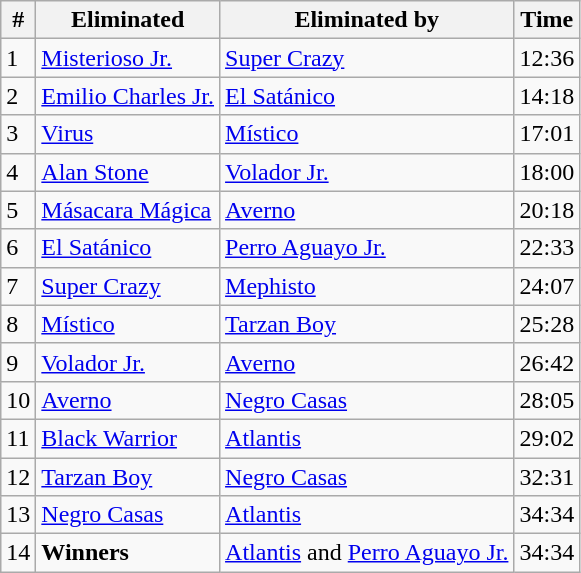<table class="wikitable sortable">
<tr>
<th data-sort-type="number" scope="col">#</th>
<th scope="col">Eliminated</th>
<th scope="col">Eliminated by</th>
<th scope="col">Time</th>
</tr>
<tr>
<td>1</td>
<td><a href='#'>Misterioso Jr.</a></td>
<td><a href='#'>Super Crazy</a></td>
<td>12:36</td>
</tr>
<tr>
<td>2</td>
<td><a href='#'>Emilio Charles Jr.</a></td>
<td><a href='#'>El Satánico</a></td>
<td>14:18</td>
</tr>
<tr>
<td>3</td>
<td><a href='#'>Virus</a></td>
<td><a href='#'>Místico</a></td>
<td>17:01</td>
</tr>
<tr>
<td>4</td>
<td><a href='#'>Alan Stone</a></td>
<td><a href='#'>Volador Jr.</a></td>
<td>18:00</td>
</tr>
<tr>
<td>5</td>
<td><a href='#'>Másacara Mágica</a></td>
<td><a href='#'>Averno</a></td>
<td>20:18</td>
</tr>
<tr>
<td>6</td>
<td><a href='#'>El Satánico</a></td>
<td><a href='#'>Perro Aguayo Jr.</a></td>
<td>22:33</td>
</tr>
<tr>
<td>7</td>
<td><a href='#'>Super Crazy</a></td>
<td><a href='#'>Mephisto</a></td>
<td>24:07</td>
</tr>
<tr>
<td>8</td>
<td><a href='#'>Místico</a></td>
<td><a href='#'>Tarzan Boy</a></td>
<td>25:28</td>
</tr>
<tr>
<td>9</td>
<td><a href='#'>Volador Jr.</a></td>
<td><a href='#'>Averno</a></td>
<td>26:42</td>
</tr>
<tr>
<td>10</td>
<td><a href='#'>Averno</a></td>
<td><a href='#'>Negro Casas</a></td>
<td>28:05</td>
</tr>
<tr>
<td>11</td>
<td><a href='#'>Black Warrior</a></td>
<td><a href='#'>Atlantis</a></td>
<td>29:02</td>
</tr>
<tr>
<td>12</td>
<td><a href='#'>Tarzan Boy</a></td>
<td><a href='#'>Negro Casas</a></td>
<td>32:31</td>
</tr>
<tr>
<td>13</td>
<td><a href='#'>Negro Casas</a></td>
<td><a href='#'>Atlantis</a></td>
<td>34:34</td>
</tr>
<tr>
<td>14</td>
<td><strong>Winners</strong></td>
<td><a href='#'>Atlantis</a> and <a href='#'>Perro Aguayo Jr.</a></td>
<td>34:34</td>
</tr>
</table>
